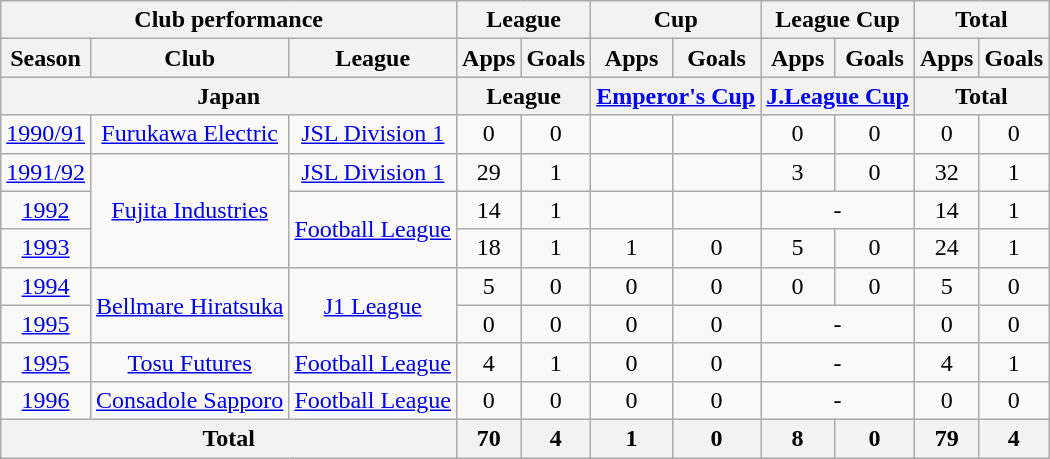<table class="wikitable" style="text-align:center;">
<tr>
<th colspan=3>Club performance</th>
<th colspan=2>League</th>
<th colspan=2>Cup</th>
<th colspan=2>League Cup</th>
<th colspan=2>Total</th>
</tr>
<tr>
<th>Season</th>
<th>Club</th>
<th>League</th>
<th>Apps</th>
<th>Goals</th>
<th>Apps</th>
<th>Goals</th>
<th>Apps</th>
<th>Goals</th>
<th>Apps</th>
<th>Goals</th>
</tr>
<tr>
<th colspan=3>Japan</th>
<th colspan=2>League</th>
<th colspan=2><a href='#'>Emperor's Cup</a></th>
<th colspan=2><a href='#'>J.League Cup</a></th>
<th colspan=2>Total</th>
</tr>
<tr>
<td><a href='#'>1990/91</a></td>
<td><a href='#'>Furukawa Electric</a></td>
<td><a href='#'>JSL Division 1</a></td>
<td>0</td>
<td>0</td>
<td></td>
<td></td>
<td>0</td>
<td>0</td>
<td>0</td>
<td>0</td>
</tr>
<tr>
<td><a href='#'>1991/92</a></td>
<td rowspan="3"><a href='#'>Fujita Industries</a></td>
<td><a href='#'>JSL Division 1</a></td>
<td>29</td>
<td>1</td>
<td></td>
<td></td>
<td>3</td>
<td>0</td>
<td>32</td>
<td>1</td>
</tr>
<tr>
<td><a href='#'>1992</a></td>
<td rowspan="2"><a href='#'>Football League</a></td>
<td>14</td>
<td>1</td>
<td></td>
<td></td>
<td colspan="2">-</td>
<td>14</td>
<td>1</td>
</tr>
<tr>
<td><a href='#'>1993</a></td>
<td>18</td>
<td>1</td>
<td>1</td>
<td>0</td>
<td>5</td>
<td>0</td>
<td>24</td>
<td>1</td>
</tr>
<tr>
<td><a href='#'>1994</a></td>
<td rowspan="2"><a href='#'>Bellmare Hiratsuka</a></td>
<td rowspan="2"><a href='#'>J1 League</a></td>
<td>5</td>
<td>0</td>
<td>0</td>
<td>0</td>
<td>0</td>
<td>0</td>
<td>5</td>
<td>0</td>
</tr>
<tr>
<td><a href='#'>1995</a></td>
<td>0</td>
<td>0</td>
<td>0</td>
<td>0</td>
<td colspan="2">-</td>
<td>0</td>
<td>0</td>
</tr>
<tr>
<td><a href='#'>1995</a></td>
<td><a href='#'>Tosu Futures</a></td>
<td><a href='#'>Football League</a></td>
<td>4</td>
<td>1</td>
<td>0</td>
<td>0</td>
<td colspan="2">-</td>
<td>4</td>
<td>1</td>
</tr>
<tr>
<td><a href='#'>1996</a></td>
<td><a href='#'>Consadole Sapporo</a></td>
<td><a href='#'>Football League</a></td>
<td>0</td>
<td>0</td>
<td>0</td>
<td>0</td>
<td colspan="2">-</td>
<td>0</td>
<td>0</td>
</tr>
<tr>
<th colspan=3>Total</th>
<th>70</th>
<th>4</th>
<th>1</th>
<th>0</th>
<th>8</th>
<th>0</th>
<th>79</th>
<th>4</th>
</tr>
</table>
